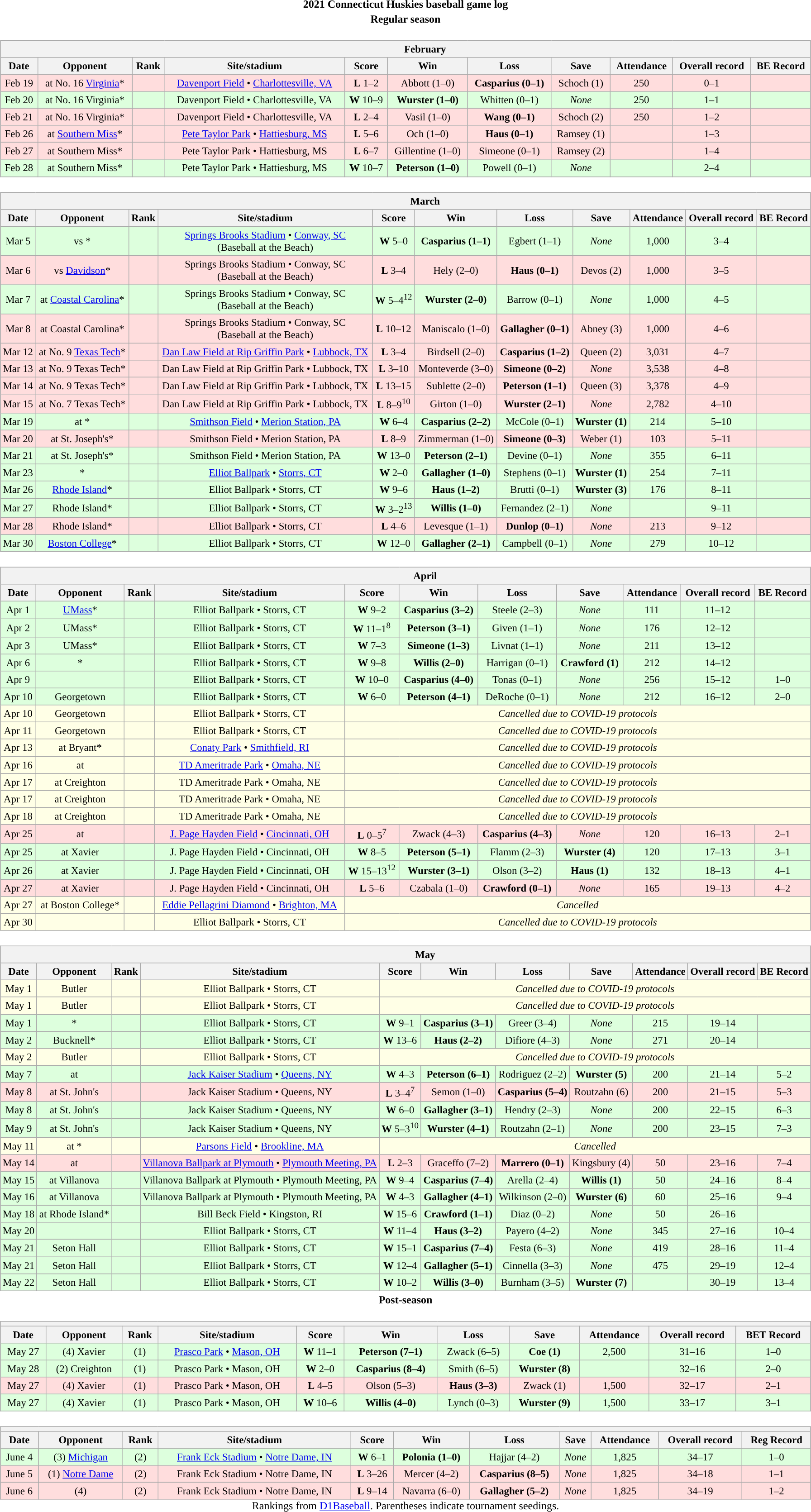<table class="toccolours" width=95% style="clear:both; margin:1.5em auto; text-align:center;">
<tr>
<th colspan=2>2021 Connecticut Huskies baseball game log</th>
</tr>
<tr>
<th colspan=2>Regular season</th>
</tr>
<tr valign="top">
<td><br><table class="wikitable collapsible collapsed" style="margin:auto; width:100%; text-align:center; font-size:95%">
<tr>
<th colspan=12 style="padding-left:4em;">February</th>
</tr>
<tr>
<th>Date</th>
<th>Opponent</th>
<th>Rank</th>
<th>Site/stadium</th>
<th>Score</th>
<th>Win</th>
<th>Loss</th>
<th>Save</th>
<th>Attendance</th>
<th>Overall record</th>
<th>BE Record</th>
</tr>
<tr bgcolor=ffdddd>
<td>Feb 19</td>
<td>at No. 16 <a href='#'>Virginia</a>*</td>
<td></td>
<td><a href='#'>Davenport Field</a> • <a href='#'>Charlottesville, VA</a></td>
<td><strong>L</strong> 1–2</td>
<td>Abbott (1–0)</td>
<td><strong>Casparius (0–1)</strong></td>
<td>Schoch (1)</td>
<td>250</td>
<td>0–1</td>
<td></td>
</tr>
<tr bgcolor=ddffdd>
<td>Feb 20</td>
<td>at No. 16 Virginia*</td>
<td></td>
<td>Davenport Field • Charlottesville, VA</td>
<td><strong>W</strong> 10–9</td>
<td><strong>Wurster (1–0)</strong></td>
<td>Whitten (0–1)</td>
<td><em>None</em></td>
<td>250</td>
<td>1–1</td>
<td></td>
</tr>
<tr bgcolor=ffdddd>
<td>Feb 21</td>
<td>at No. 16 Virginia*</td>
<td></td>
<td>Davenport Field • Charlottesville, VA</td>
<td><strong>L</strong> 2–4</td>
<td>Vasil (1–0)</td>
<td><strong>Wang (0–1)</strong></td>
<td>Schoch (2)</td>
<td>250</td>
<td>1–2</td>
<td></td>
</tr>
<tr bgcolor=ffdddd>
<td>Feb 26</td>
<td>at <a href='#'>Southern Miss</a>*</td>
<td></td>
<td><a href='#'>Pete Taylor Park</a> • <a href='#'>Hattiesburg, MS</a></td>
<td><strong>L</strong> 5–6</td>
<td>Och (1–0)</td>
<td><strong>Haus (0–1)</strong></td>
<td>Ramsey (1)</td>
<td></td>
<td>1–3</td>
<td></td>
</tr>
<tr bgcolor=ffdddd>
<td>Feb 27</td>
<td>at Southern Miss*</td>
<td></td>
<td>Pete Taylor Park • Hattiesburg, MS</td>
<td><strong>L</strong> 6–7</td>
<td>Gillentine (1–0)</td>
<td>Simeone (0–1)</td>
<td>Ramsey (2)</td>
<td></td>
<td>1–4</td>
<td></td>
</tr>
<tr bgcolor=ddffdd>
<td>Feb 28</td>
<td>at Southern Miss*</td>
<td></td>
<td>Pete Taylor Park • Hattiesburg, MS</td>
<td><strong>W</strong> 10–7</td>
<td><strong>Peterson (1–0)</strong></td>
<td>Powell (0–1)</td>
<td><em>None</em></td>
<td></td>
<td>2–4</td>
<td></td>
</tr>
</table>
</td>
</tr>
<tr>
<td><br><table class="wikitable collapsible collapsed" style="margin:auto; width:100%; text-align:center; font-size:95%">
<tr>
<th colspan=12 style="padding-left:4em;">March</th>
</tr>
<tr>
<th>Date</th>
<th>Opponent</th>
<th>Rank</th>
<th>Site/stadium</th>
<th>Score</th>
<th>Win</th>
<th>Loss</th>
<th>Save</th>
<th>Attendance</th>
<th>Overall record</th>
<th>BE Record</th>
</tr>
<tr bgcolor=ddffdd>
<td>Mar 5</td>
<td>vs *</td>
<td></td>
<td><a href='#'>Springs Brooks Stadium</a> • <a href='#'>Conway, SC</a><br>(Baseball at the Beach)</td>
<td><strong>W</strong> 5–0</td>
<td><strong>Casparius (1–1)</strong></td>
<td>Egbert (1–1)</td>
<td><em>None</em></td>
<td>1,000</td>
<td>3–4</td>
<td></td>
</tr>
<tr bgcolor=ffdddd>
<td>Mar 6</td>
<td>vs <a href='#'>Davidson</a>*</td>
<td></td>
<td>Springs Brooks Stadium • Conway, SC<br>(Baseball at the Beach)</td>
<td><strong>L</strong> 3–4</td>
<td>Hely (2–0)</td>
<td><strong>Haus (0–1)</strong></td>
<td>Devos (2)</td>
<td>1,000</td>
<td>3–5</td>
<td></td>
</tr>
<tr bgcolor=ddffdd>
<td>Mar 7</td>
<td>at <a href='#'>Coastal Carolina</a>*</td>
<td></td>
<td>Springs Brooks Stadium • Conway, SC<br>(Baseball at the Beach)</td>
<td><strong>W</strong> 5–4<sup>12</sup></td>
<td><strong>Wurster (2–0)</strong></td>
<td>Barrow (0–1)</td>
<td><em>None</em></td>
<td>1,000</td>
<td>4–5</td>
<td></td>
</tr>
<tr bgcolor=ffdddd>
<td>Mar 8</td>
<td>at Coastal Carolina*</td>
<td></td>
<td>Springs Brooks Stadium • Conway, SC<br>(Baseball at the Beach)</td>
<td><strong>L</strong> 10–12</td>
<td>Maniscalo (1–0)</td>
<td><strong>Gallagher (0–1)</strong></td>
<td>Abney (3)</td>
<td>1,000</td>
<td>4–6</td>
<td></td>
</tr>
<tr bgcolor=ffdddd>
<td>Mar 12</td>
<td>at No. 9 <a href='#'>Texas Tech</a>*</td>
<td></td>
<td><a href='#'>Dan Law Field at Rip Griffin Park</a> • <a href='#'>Lubbock, TX</a></td>
<td><strong>L</strong> 3–4</td>
<td>Birdsell (2–0)</td>
<td><strong>Casparius (1–2)</strong></td>
<td>Queen (2)</td>
<td>3,031</td>
<td>4–7</td>
<td></td>
</tr>
<tr bgcolor=ffdddd>
<td>Mar 13</td>
<td>at No. 9 Texas Tech*</td>
<td></td>
<td>Dan Law Field at Rip Griffin Park • Lubbock, TX</td>
<td><strong>L</strong> 3–10</td>
<td>Monteverde (3–0)</td>
<td><strong>Simeone (0–2)</strong></td>
<td><em>None</em></td>
<td>3,538</td>
<td>4–8</td>
<td></td>
</tr>
<tr bgcolor=ffdddd>
<td>Mar 14</td>
<td>at No. 9 Texas Tech*</td>
<td></td>
<td>Dan Law Field at Rip Griffin Park • Lubbock, TX</td>
<td><strong>L</strong> 13–15</td>
<td>Sublette (2–0)</td>
<td><strong>Peterson (1–1)</strong></td>
<td>Queen (3)</td>
<td>3,378</td>
<td>4–9</td>
<td></td>
</tr>
<tr bgcolor=ffdddd>
<td>Mar 15</td>
<td>at No. 7 Texas Tech*</td>
<td></td>
<td>Dan Law Field at Rip Griffin Park • Lubbock, TX</td>
<td><strong>L</strong> 8–9<sup>10</sup></td>
<td>Girton (1–0)</td>
<td><strong>Wurster (2–1)</strong></td>
<td><em>None</em></td>
<td>2,782</td>
<td>4–10</td>
<td></td>
</tr>
<tr bgcolor=ddffdd>
<td>Mar 19</td>
<td>at *</td>
<td></td>
<td><a href='#'>Smithson Field</a> • <a href='#'>Merion Station, PA</a></td>
<td><strong>W</strong> 6–4</td>
<td><strong>Casparius (2–2)</strong></td>
<td>McCole (0–1)</td>
<td><strong>Wurster (1)</strong></td>
<td>214</td>
<td>5–10</td>
<td></td>
</tr>
<tr bgcolor=ffdddd>
<td>Mar 20</td>
<td>at St. Joseph's*</td>
<td></td>
<td>Smithson Field • Merion Station, PA</td>
<td><strong>L</strong> 8–9</td>
<td>Zimmerman (1–0)</td>
<td><strong>Simeone (0–3)</strong></td>
<td>Weber (1)</td>
<td>103</td>
<td>5–11</td>
<td></td>
</tr>
<tr bgcolor=ddffdd>
<td>Mar 21</td>
<td>at St. Joseph's*</td>
<td></td>
<td>Smithson Field • Merion Station, PA</td>
<td><strong>W</strong> 13–0</td>
<td><strong>Peterson (2–1)</strong></td>
<td>Devine (0–1)</td>
<td><em>None</em></td>
<td>355</td>
<td>6–11</td>
<td></td>
</tr>
<tr bgcolor=ddffdd>
<td>Mar 23</td>
<td>*</td>
<td></td>
<td><a href='#'>Elliot Ballpark</a> • <a href='#'>Storrs, CT</a></td>
<td><strong>W</strong> 2–0</td>
<td><strong>Gallagher (1–0)</strong></td>
<td>Stephens (0–1)</td>
<td><strong>Wurster (1)</strong></td>
<td>254</td>
<td>7–11</td>
<td></td>
</tr>
<tr bgcolor=ddffdd>
<td>Mar 26</td>
<td><a href='#'>Rhode Island</a>*</td>
<td></td>
<td>Elliot Ballpark • Storrs, CT</td>
<td><strong>W</strong> 9–6</td>
<td><strong>Haus (1–2)</strong></td>
<td>Brutti (0–1)</td>
<td><strong>Wurster (3)</strong></td>
<td>176</td>
<td>8–11</td>
<td></td>
</tr>
<tr bgcolor=ddffdd>
<td>Mar 27</td>
<td>Rhode Island*</td>
<td></td>
<td>Elliot Ballpark • Storrs, CT</td>
<td><strong>W</strong> 3–2<sup>13</sup></td>
<td><strong>Willis (1–0)</strong></td>
<td>Fernandez (2–1)</td>
<td><em>None</em></td>
<td></td>
<td>9–11</td>
<td></td>
</tr>
<tr bgcolor=ffdddd>
<td>Mar 28</td>
<td>Rhode Island*</td>
<td></td>
<td>Elliot Ballpark • Storrs, CT</td>
<td><strong>L</strong> 4–6</td>
<td>Levesque (1–1)</td>
<td><strong>Dunlop (0–1)</strong></td>
<td><em>None</em></td>
<td>213</td>
<td>9–12</td>
<td></td>
</tr>
<tr bgcolor=ddffdd>
<td>Mar 30</td>
<td><a href='#'>Boston College</a>*</td>
<td></td>
<td>Elliot Ballpark • Storrs, CT</td>
<td><strong>W</strong> 12–0</td>
<td><strong>Gallagher (2–1)</strong></td>
<td>Campbell (0–1)</td>
<td><em>None</em></td>
<td>279</td>
<td>10–12</td>
<td></td>
</tr>
</table>
</td>
</tr>
<tr>
<td><br><table class="wikitable collapsible collapsed" style="margin:auto; width:100%; text-align:center; font-size:95%">
<tr>
<th colspan=12 style="padding-left:4em;">April</th>
</tr>
<tr>
<th>Date</th>
<th>Opponent</th>
<th>Rank</th>
<th>Site/stadium</th>
<th>Score</th>
<th>Win</th>
<th>Loss</th>
<th>Save</th>
<th>Attendance</th>
<th>Overall record</th>
<th>BE Record</th>
</tr>
<tr bgcolor=ddffdd>
<td>Apr 1</td>
<td><a href='#'>UMass</a>*</td>
<td></td>
<td>Elliot Ballpark • Storrs, CT</td>
<td><strong>W</strong> 9–2</td>
<td><strong>Casparius (3–2)</strong></td>
<td>Steele (2–3)</td>
<td><em>None</em></td>
<td>111</td>
<td>11–12</td>
<td></td>
</tr>
<tr bgcolor=ddffdd>
<td>Apr 2</td>
<td>UMass*</td>
<td></td>
<td>Elliot Ballpark • Storrs, CT</td>
<td><strong>W</strong> 11–1<sup>8</sup></td>
<td><strong>Peterson (3–1)</strong></td>
<td>Given (1–1)</td>
<td><em>None</em></td>
<td>176</td>
<td>12–12</td>
<td></td>
</tr>
<tr bgcolor=ddffdd>
<td>Apr 3</td>
<td>UMass*</td>
<td></td>
<td>Elliot Ballpark • Storrs, CT</td>
<td><strong>W</strong> 7–3</td>
<td><strong>Simeone (1–3)</strong></td>
<td>Livnat (1–1)</td>
<td><em>None</em></td>
<td>211</td>
<td>13–12</td>
<td></td>
</tr>
<tr bgcolor=ddffdd>
<td>Apr 6</td>
<td>*</td>
<td></td>
<td>Elliot Ballpark • Storrs, CT</td>
<td><strong>W</strong> 9–8</td>
<td><strong>Willis (2–0)</strong></td>
<td>Harrigan (0–1)</td>
<td><strong>Crawford (1)</strong></td>
<td>212</td>
<td>14–12</td>
<td></td>
</tr>
<tr bgcolor=ddffdd>
<td>Apr 9</td>
<td></td>
<td></td>
<td>Elliot Ballpark • Storrs, CT</td>
<td><strong>W</strong> 10–0</td>
<td><strong>Casparius (4–0)</strong></td>
<td>Tonas (0–1)</td>
<td><em>None</em></td>
<td>256</td>
<td>15–12</td>
<td>1–0</td>
</tr>
<tr bgcolor=ddffdd>
<td>Apr 10</td>
<td>Georgetown</td>
<td></td>
<td>Elliot Ballpark • Storrs, CT</td>
<td><strong>W</strong> 6–0</td>
<td><strong>Peterson (4–1)</strong></td>
<td>DeRoche (0–1)</td>
<td><em>None</em></td>
<td>212</td>
<td>16–12</td>
<td>2–0</td>
</tr>
<tr bgcolor=ffffe6>
<td>Apr 10</td>
<td>Georgetown</td>
<td></td>
<td>Elliot Ballpark • Storrs, CT</td>
<td colspan=7><em>Cancelled due to COVID-19 protocols</em></td>
</tr>
<tr bgcolor=ffffe6>
<td>Apr 11</td>
<td>Georgetown</td>
<td></td>
<td>Elliot Ballpark • Storrs, CT</td>
<td colspan=7><em>Cancelled due to COVID-19 protocols</em></td>
</tr>
<tr bgcolor=ffffe6>
<td>Apr 13</td>
<td>at Bryant*</td>
<td></td>
<td><a href='#'>Conaty Park</a> • <a href='#'>Smithfield, RI</a></td>
<td colspan=7><em>Cancelled due to COVID-19 protocols</em></td>
</tr>
<tr bgcolor=ffffe6>
<td>Apr 16</td>
<td>at </td>
<td></td>
<td><a href='#'>TD Ameritrade Park</a> • <a href='#'>Omaha, NE</a></td>
<td colspan=7><em>Cancelled due to COVID-19 protocols</em></td>
</tr>
<tr bgcolor=ffffe6>
<td>Apr 17</td>
<td>at Creighton</td>
<td></td>
<td>TD Ameritrade Park • Omaha, NE</td>
<td colspan=7><em>Cancelled due to COVID-19 protocols</em></td>
</tr>
<tr bgcolor=ffffe6>
<td>Apr 17</td>
<td>at Creighton</td>
<td></td>
<td>TD Ameritrade Park • Omaha, NE</td>
<td colspan=7><em>Cancelled due to COVID-19 protocols</em></td>
</tr>
<tr bgcolor=ffffe6>
<td>Apr 18</td>
<td>at Creighton</td>
<td></td>
<td>TD Ameritrade Park • Omaha, NE</td>
<td colspan=7><em>Cancelled due to COVID-19 protocols</em></td>
</tr>
<tr bgcolor=ffdddd>
<td>Apr 25</td>
<td>at </td>
<td></td>
<td><a href='#'>J. Page Hayden Field</a> • <a href='#'>Cincinnati, OH</a></td>
<td><strong>L</strong> 0–5<sup>7</sup></td>
<td>Zwack (4–3)</td>
<td><strong>Casparius (4–3)</strong></td>
<td><em>None</em></td>
<td>120</td>
<td>16–13</td>
<td>2–1</td>
</tr>
<tr bgcolor=ddffdd>
<td>Apr 25</td>
<td>at Xavier</td>
<td></td>
<td>J. Page Hayden Field • Cincinnati, OH</td>
<td><strong>W</strong> 8–5</td>
<td><strong>Peterson (5–1)</strong></td>
<td>Flamm (2–3)</td>
<td><strong>Wurster (4)</strong></td>
<td>120</td>
<td>17–13</td>
<td>3–1</td>
</tr>
<tr bgcolor=ddffdd>
<td>Apr 26</td>
<td>at Xavier</td>
<td></td>
<td>J. Page Hayden Field • Cincinnati, OH</td>
<td><strong>W</strong> 15–13<sup>12</sup></td>
<td><strong>Wurster (3–1)</strong></td>
<td>Olson (3–2)</td>
<td><strong>Haus (1)</strong></td>
<td>132</td>
<td>18–13</td>
<td>4–1</td>
</tr>
<tr bgcolor=ffdddd>
<td>Apr 27</td>
<td>at Xavier</td>
<td></td>
<td>J. Page Hayden Field • Cincinnati, OH</td>
<td><strong>L</strong> 5–6</td>
<td>Czabala (1–0)</td>
<td><strong>Crawford (0–1)</strong></td>
<td><em>None</em></td>
<td>165</td>
<td>19–13</td>
<td>4–2</td>
</tr>
<tr bgcolor=ffffe6>
<td>Apr 27</td>
<td>at Boston College*</td>
<td></td>
<td><a href='#'>Eddie Pellagrini Diamond</a> • <a href='#'>Brighton, MA</a></td>
<td colspan=7><em>Cancelled</em></td>
</tr>
<tr bgcolor=ffffe6>
<td>Apr 30</td>
<td></td>
<td></td>
<td>Elliot Ballpark • Storrs, CT</td>
<td colspan=7><em>Cancelled due to COVID-19 protocols</em></td>
</tr>
</table>
</td>
</tr>
<tr>
<td><br><table class="wikitable collapsible collapsed" style="margin:auto; width:100%; text-align:center; font-size:95%">
<tr>
<th colspan=12 style="padding-left:4em;">May</th>
</tr>
<tr>
<th>Date</th>
<th>Opponent</th>
<th>Rank</th>
<th>Site/stadium</th>
<th>Score</th>
<th>Win</th>
<th>Loss</th>
<th>Save</th>
<th>Attendance</th>
<th>Overall record</th>
<th>BE Record</th>
</tr>
<tr bgcolor=ffffe6>
<td>May 1</td>
<td>Butler</td>
<td></td>
<td>Elliot Ballpark • Storrs, CT</td>
<td colspan=7><em>Cancelled due to COVID-19 protocols</em></td>
</tr>
<tr bgcolor=ffffe6>
<td>May 1</td>
<td>Butler</td>
<td></td>
<td>Elliot Ballpark • Storrs, CT</td>
<td colspan=7><em>Cancelled due to COVID-19 protocols</em></td>
</tr>
<tr bgcolor=ddffdd>
<td>May 1</td>
<td>*</td>
<td></td>
<td>Elliot Ballpark • Storrs, CT</td>
<td><strong>W</strong> 9–1</td>
<td><strong>Casparius (3–1)</strong></td>
<td>Greer (3–4)</td>
<td><em>None</em></td>
<td>215</td>
<td>19–14</td>
<td></td>
</tr>
<tr bgcolor=ddffdd>
<td>May 2</td>
<td>Bucknell*</td>
<td></td>
<td>Elliot Ballpark • Storrs, CT</td>
<td><strong>W</strong> 13–6</td>
<td><strong>Haus (2–2)</strong></td>
<td>Difiore (4–3)</td>
<td><em>None</em></td>
<td>271</td>
<td>20–14</td>
<td></td>
</tr>
<tr bgcolor=ffffe6>
<td>May 2</td>
<td>Butler</td>
<td></td>
<td>Elliot Ballpark • Storrs, CT</td>
<td colspan=7><em>Cancelled due to COVID-19 protocols</em></td>
</tr>
<tr bgcolor=ddffdd>
<td>May 7</td>
<td>at </td>
<td></td>
<td><a href='#'>Jack Kaiser Stadium</a> • <a href='#'>Queens, NY</a></td>
<td><strong>W</strong> 4–3</td>
<td><strong>Peterson (6–1)</strong></td>
<td>Rodriguez (2–2)</td>
<td><strong>Wurster (5)</strong></td>
<td>200</td>
<td>21–14</td>
<td>5–2</td>
</tr>
<tr bgcolor=ffdddd>
<td>May 8</td>
<td>at St. John's</td>
<td></td>
<td>Jack Kaiser Stadium • Queens, NY</td>
<td><strong>L</strong> 3–4<sup>7</sup></td>
<td>Semon (1–0)</td>
<td><strong>Casparius (5–4)</strong></td>
<td>Routzahn (6)</td>
<td>200</td>
<td>21–15</td>
<td>5–3</td>
</tr>
<tr bgcolor=ddffdd>
<td>May 8</td>
<td>at St. John's</td>
<td></td>
<td>Jack Kaiser Stadium • Queens, NY</td>
<td><strong>W</strong> 6–0</td>
<td><strong>Gallagher (3–1)</strong></td>
<td>Hendry (2–3)</td>
<td><em>None</em></td>
<td>200</td>
<td>22–15</td>
<td>6–3</td>
</tr>
<tr bgcolor=ddffdd>
<td>May 9</td>
<td>at St. John's</td>
<td></td>
<td>Jack Kaiser Stadium • Queens, NY</td>
<td><strong>W</strong> 5–3<sup>10</sup></td>
<td><strong>Wurster (4–1)</strong></td>
<td>Routzahn (2–1)</td>
<td><em>None</em></td>
<td>200</td>
<td>23–15</td>
<td>7–3</td>
</tr>
<tr bgcolor=ffffe6>
<td>May 11</td>
<td>at *</td>
<td></td>
<td><a href='#'>Parsons Field</a> • <a href='#'>Brookline, MA</a></td>
<td colspan=7><em>Cancelled</em></td>
</tr>
<tr bgcolor=ffdddd>
<td>May 14</td>
<td>at </td>
<td></td>
<td><a href='#'>Villanova Ballpark at Plymouth</a> • <a href='#'>Plymouth Meeting, PA</a></td>
<td><strong>L</strong> 2–3</td>
<td>Graceffo (7–2)</td>
<td><strong>Marrero (0–1)</strong></td>
<td>Kingsbury (4)</td>
<td>50</td>
<td>23–16</td>
<td>7–4</td>
</tr>
<tr bgcolor=ddffdd>
<td>May 15</td>
<td>at Villanova</td>
<td></td>
<td>Villanova Ballpark at Plymouth • Plymouth Meeting, PA</td>
<td><strong>W</strong> 9–4</td>
<td><strong>Casparius (7–4)</strong></td>
<td>Arella (2–4)</td>
<td><strong>Willis (1)</strong></td>
<td>50</td>
<td>24–16</td>
<td>8–4</td>
</tr>
<tr bgcolor=ddffdd>
<td>May 16</td>
<td>at Villanova</td>
<td></td>
<td>Villanova Ballpark at Plymouth • Plymouth Meeting, PA</td>
<td><strong>W</strong> 4–3</td>
<td><strong>Gallagher (4–1)</strong></td>
<td>Wilkinson (2–0)</td>
<td><strong>Wurster (6)</strong></td>
<td>60</td>
<td>25–16</td>
<td>9–4</td>
</tr>
<tr bgcolor=ddffdd>
<td>May 18</td>
<td>at Rhode Island*</td>
<td></td>
<td>Bill Beck Field • Kingston, RI</td>
<td><strong>W</strong> 15–6</td>
<td><strong>Crawford (1–1)</strong></td>
<td>Diaz (0–2)</td>
<td><em>None</em></td>
<td>50</td>
<td>26–16</td>
<td></td>
</tr>
<tr bgcolor=ddffdd>
<td>May 20</td>
<td></td>
<td></td>
<td>Elliot Ballpark • Storrs, CT</td>
<td><strong>W</strong> 11–4</td>
<td><strong>Haus (3–2)</strong></td>
<td>Payero (4–2)</td>
<td><em>None</em></td>
<td>345</td>
<td>27–16</td>
<td>10–4</td>
</tr>
<tr bgcolor=ddffdd>
<td>May 21</td>
<td>Seton Hall</td>
<td></td>
<td>Elliot Ballpark • Storrs, CT</td>
<td><strong>W</strong> 15–1</td>
<td><strong>Casparius (7–4)</strong></td>
<td>Festa (6–3)</td>
<td><em>None</em></td>
<td>419</td>
<td>28–16</td>
<td>11–4</td>
</tr>
<tr bgcolor=ddffdd>
<td>May 21</td>
<td>Seton Hall</td>
<td></td>
<td>Elliot Ballpark • Storrs, CT</td>
<td><strong>W</strong> 12–4</td>
<td><strong>Gallagher (5–1)</strong></td>
<td>Cinnella (3–3)</td>
<td><em>None</em></td>
<td>475</td>
<td>29–19</td>
<td>12–4</td>
</tr>
<tr bgcolor=ddffdd>
<td>May 22</td>
<td>Seton Hall</td>
<td></td>
<td>Elliot Ballpark • Storrs, CT</td>
<td><strong>W</strong> 10–2</td>
<td><strong>Willis (3–0)</strong></td>
<td>Burnham (3–5)</td>
<td><strong>Wurster (7)</strong></td>
<td></td>
<td>30–19</td>
<td>13–4</td>
</tr>
</table>
</td>
</tr>
<tr>
<th colspan=2>Post-season</th>
</tr>
<tr>
<td><br><table class="wikitable collapsible collapsed" style="margin:auto; width:100%; text-align:center; font-size:95%">
<tr>
<th colspan=12 style="padding-left:4em;"><a href='#'></a></th>
</tr>
<tr>
<th>Date</th>
<th>Opponent</th>
<th>Rank</th>
<th>Site/stadium</th>
<th>Score</th>
<th>Win</th>
<th>Loss</th>
<th>Save</th>
<th>Attendance</th>
<th>Overall record</th>
<th>BET Record</th>
</tr>
<tr bgcolor=ddffdd>
<td>May 27</td>
<td>(4) Xavier</td>
<td>(1)</td>
<td><a href='#'>Prasco Park</a> • <a href='#'>Mason, OH</a></td>
<td><strong>W</strong> 11–1</td>
<td><strong>Peterson (7–1)</strong></td>
<td>Zwack (6–5)</td>
<td><strong>Coe (1)</strong></td>
<td>2,500</td>
<td>31–16</td>
<td>1–0</td>
</tr>
<tr bgcolor=ddffdd>
<td>May 28</td>
<td>(2) Creighton</td>
<td>(1)</td>
<td>Prasco Park • Mason, OH</td>
<td><strong>W</strong> 2–0</td>
<td><strong>Casparius (8–4)</strong></td>
<td>Smith (6–5)</td>
<td><strong>Wurster (8)</strong></td>
<td></td>
<td>32–16</td>
<td>2–0</td>
</tr>
<tr bgcolor=ffdddd>
<td>May 27</td>
<td>(4) Xavier</td>
<td>(1)</td>
<td>Prasco Park • Mason, OH</td>
<td><strong>L</strong> 4–5</td>
<td>Olson (5–3)</td>
<td><strong>Haus (3–3)</strong></td>
<td>Zwack (1)</td>
<td>1,500</td>
<td>32–17</td>
<td>2–1</td>
</tr>
<tr bgcolor=ddffdd>
<td>May 27</td>
<td>(4) Xavier</td>
<td>(1)</td>
<td>Prasco Park • Mason, OH</td>
<td><strong>W</strong> 10–6</td>
<td><strong>Willis (4–0)</strong></td>
<td>Lynch (0–3)</td>
<td><strong>Wurster (9)</strong></td>
<td>1,500</td>
<td>33–17</td>
<td>3–1</td>
</tr>
</table>
</td>
</tr>
<tr>
<td><br><table class="wikitable collapsible collapsed" style="margin:auto; width:100%; text-align:center; font-size:95%">
<tr>
<th colspan=12 style="padding-left:4em;"><a href='#'></a></th>
</tr>
<tr>
<th>Date</th>
<th>Opponent</th>
<th>Rank</th>
<th>Site/stadium</th>
<th>Score</th>
<th>Win</th>
<th>Loss</th>
<th>Save</th>
<th>Attendance</th>
<th>Overall record</th>
<th>Reg Record</th>
</tr>
<tr bgcolor=ddffdd>
<td>June 4</td>
<td>(3) <a href='#'>Michigan</a></td>
<td>(2)</td>
<td><a href='#'>Frank Eck Stadium</a> • <a href='#'>Notre Dame, IN</a></td>
<td><strong>W</strong> 6–1</td>
<td><strong>Polonia (1–0)</strong></td>
<td>Hajjar (4–2)</td>
<td><em>None</em></td>
<td>1,825</td>
<td>34–17</td>
<td>1–0</td>
</tr>
<tr bgcolor=ffdddd>
<td>June 5</td>
<td>(1) <a href='#'>Notre Dame</a></td>
<td>(2)</td>
<td>Frank Eck Stadium • Notre Dame, IN</td>
<td><strong>L</strong> 3–26</td>
<td>Mercer (4–2)</td>
<td><strong>Casparius (8–5)</strong></td>
<td><em>None</em></td>
<td>1,825</td>
<td>34–18</td>
<td>1–1</td>
</tr>
<tr bgcolor=ffdddd>
<td>June 6</td>
<td>(4) </td>
<td>(2)</td>
<td>Frank Eck Stadium • Notre Dame, IN</td>
<td><strong>L</strong> 9–14</td>
<td>Navarra (6–0)</td>
<td><strong>Gallagher (5–2)</strong></td>
<td><em>None</em></td>
<td>1,825</td>
<td>34–19</td>
<td>1–2</td>
</tr>
</table>
Rankings from <a href='#'>D1Baseball</a>.  Parentheses indicate tournament seedings.</td>
</tr>
</table>
